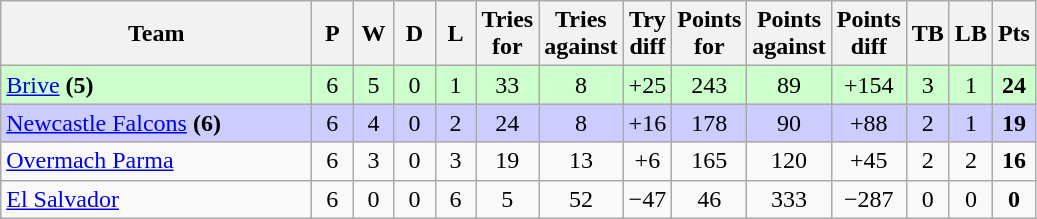<table class="wikitable" style="text-align: center;">
<tr>
<th width="200">Team</th>
<th width="20">P</th>
<th width="20">W</th>
<th width="20">D</th>
<th width="20">L</th>
<th width="20">Tries for</th>
<th width="20">Tries against</th>
<th width="20">Try diff</th>
<th width="20">Points for</th>
<th width="20">Points against</th>
<th width="25">Points diff</th>
<th width="20">TB</th>
<th width="20">LB</th>
<th width="20">Pts</th>
</tr>
<tr bgcolor="#ccffcc">
<td align=left> <a href='#'>Brive</a> <strong>(5)</strong></td>
<td>6</td>
<td>5</td>
<td>0</td>
<td>1</td>
<td>33</td>
<td>8</td>
<td>+25</td>
<td>243</td>
<td>89</td>
<td>+154</td>
<td>3</td>
<td>1</td>
<td><strong>24</strong></td>
</tr>
<tr bgcolor="#ccccff">
<td align=left> <a href='#'>Newcastle Falcons</a> <strong>(6)</strong></td>
<td>6</td>
<td>4</td>
<td>0</td>
<td>2</td>
<td>24</td>
<td>8</td>
<td>+16</td>
<td>178</td>
<td>90</td>
<td>+88</td>
<td>2</td>
<td>1</td>
<td><strong>19</strong></td>
</tr>
<tr>
<td align=left> <a href='#'>Overmach Parma</a></td>
<td>6</td>
<td>3</td>
<td>0</td>
<td>3</td>
<td>19</td>
<td>13</td>
<td>+6</td>
<td>165</td>
<td>120</td>
<td>+45</td>
<td>2</td>
<td>2</td>
<td><strong>16</strong></td>
</tr>
<tr>
<td align=left> <a href='#'>El Salvador</a></td>
<td>6</td>
<td>0</td>
<td>0</td>
<td>6</td>
<td>5</td>
<td>52</td>
<td>−47</td>
<td>46</td>
<td>333</td>
<td>−287</td>
<td>0</td>
<td>0</td>
<td><strong>0</strong></td>
</tr>
</table>
